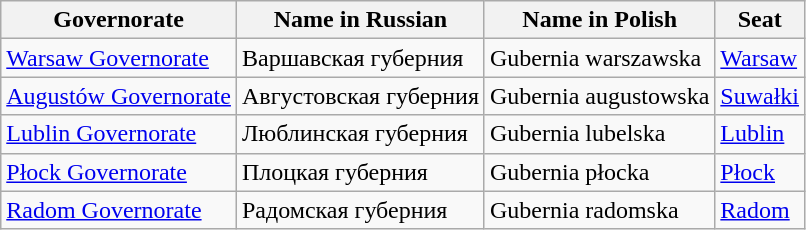<table class="wikitable sortable">
<tr ->
<th>Governorate</th>
<th>Name in Russian</th>
<th>Name in Polish</th>
<th>Seat</th>
</tr>
<tr ->
<td><a href='#'>Warsaw Governorate</a></td>
<td>Варшавская губерния</td>
<td>Gubernia warszawska</td>
<td><a href='#'>Warsaw</a></td>
</tr>
<tr ->
<td><a href='#'>Augustów Governorate</a></td>
<td>Августовская губерния</td>
<td>Gubernia augustowska</td>
<td><a href='#'>Suwałki</a></td>
</tr>
<tr ->
<td><a href='#'>Lublin Governorate</a></td>
<td>Люблинская губерния</td>
<td>Gubernia lubelska</td>
<td><a href='#'>Lublin</a></td>
</tr>
<tr ->
<td><a href='#'>Płock Governorate</a></td>
<td>Плоцкая губерния</td>
<td>Gubernia płocka</td>
<td><a href='#'>Płock</a></td>
</tr>
<tr ->
<td><a href='#'>Radom Governorate</a></td>
<td>Радомская губерния</td>
<td>Gubernia radomska</td>
<td><a href='#'>Radom</a></td>
</tr>
</table>
